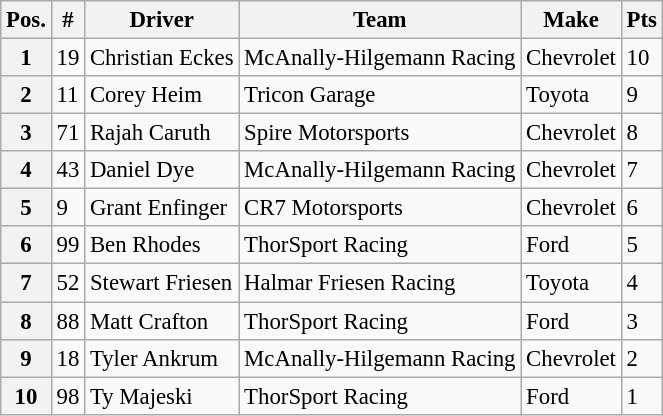<table class="wikitable" style="font-size:95%">
<tr>
<th>Pos.</th>
<th>#</th>
<th>Driver</th>
<th>Team</th>
<th>Make</th>
<th>Pts</th>
</tr>
<tr>
<th>1</th>
<td>19</td>
<td>Christian Eckes</td>
<td>McAnally-Hilgemann Racing</td>
<td>Chevrolet</td>
<td>10</td>
</tr>
<tr>
<th>2</th>
<td>11</td>
<td>Corey Heim</td>
<td>Tricon Garage</td>
<td>Toyota</td>
<td>9</td>
</tr>
<tr>
<th>3</th>
<td>71</td>
<td>Rajah Caruth</td>
<td>Spire Motorsports</td>
<td>Chevrolet</td>
<td>8</td>
</tr>
<tr>
<th>4</th>
<td>43</td>
<td>Daniel Dye</td>
<td>McAnally-Hilgemann Racing</td>
<td>Chevrolet</td>
<td>7</td>
</tr>
<tr>
<th>5</th>
<td>9</td>
<td>Grant Enfinger</td>
<td>CR7 Motorsports</td>
<td>Chevrolet</td>
<td>6</td>
</tr>
<tr>
<th>6</th>
<td>99</td>
<td>Ben Rhodes</td>
<td>ThorSport Racing</td>
<td>Ford</td>
<td>5</td>
</tr>
<tr>
<th>7</th>
<td>52</td>
<td>Stewart Friesen</td>
<td>Halmar Friesen Racing</td>
<td>Toyota</td>
<td>4</td>
</tr>
<tr>
<th>8</th>
<td>88</td>
<td>Matt Crafton</td>
<td>ThorSport Racing</td>
<td>Ford</td>
<td>3</td>
</tr>
<tr>
<th>9</th>
<td>18</td>
<td>Tyler Ankrum</td>
<td>McAnally-Hilgemann Racing</td>
<td>Chevrolet</td>
<td>2</td>
</tr>
<tr>
<th>10</th>
<td>98</td>
<td>Ty Majeski</td>
<td>ThorSport Racing</td>
<td>Ford</td>
<td>1</td>
</tr>
</table>
